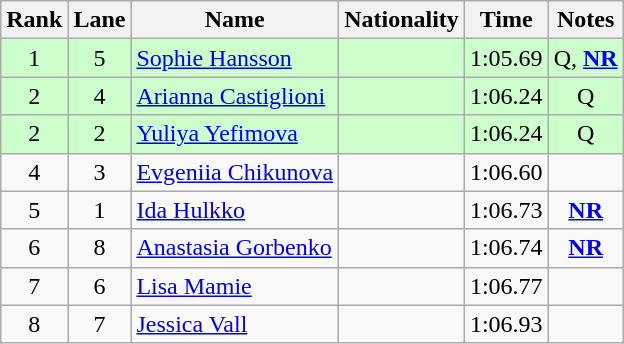<table class="wikitable sortable" style="text-align:center">
<tr>
<th>Rank</th>
<th>Lane</th>
<th>Name</th>
<th>Nationality</th>
<th>Time</th>
<th>Notes</th>
</tr>
<tr bgcolor=ccffcc>
<td>1</td>
<td>5</td>
<td align=left><a href='#'>Sophie Hansson</a></td>
<td align=left></td>
<td>1:05.69</td>
<td>Q, <strong><a href='#'>NR</a></strong></td>
</tr>
<tr bgcolor=ccffcc>
<td>2</td>
<td>4</td>
<td align=left><a href='#'>Arianna Castiglioni</a></td>
<td align=left></td>
<td>1:06.24</td>
<td>Q</td>
</tr>
<tr bgcolor=ccffcc>
<td>2</td>
<td>2</td>
<td align=left><a href='#'>Yuliya Yefimova</a></td>
<td align=left></td>
<td>1:06.24</td>
<td>Q</td>
</tr>
<tr>
<td>4</td>
<td>3</td>
<td align=left><a href='#'>Evgeniia Chikunova</a></td>
<td align=left></td>
<td>1:06.60</td>
<td></td>
</tr>
<tr>
<td>5</td>
<td>1</td>
<td align=left><a href='#'>Ida Hulkko</a></td>
<td align=left></td>
<td>1:06.73</td>
<td><strong><a href='#'>NR</a></strong></td>
</tr>
<tr>
<td>6</td>
<td>8</td>
<td align=left><a href='#'>Anastasia Gorbenko</a></td>
<td align=left></td>
<td>1:06.74</td>
<td><strong><a href='#'>NR</a></strong></td>
</tr>
<tr>
<td>7</td>
<td>6</td>
<td align=left><a href='#'>Lisa Mamie</a></td>
<td align=left></td>
<td>1:06.77</td>
<td></td>
</tr>
<tr>
<td>8</td>
<td>7</td>
<td align=left><a href='#'>Jessica Vall</a></td>
<td align=left></td>
<td>1:06.93</td>
<td></td>
</tr>
</table>
